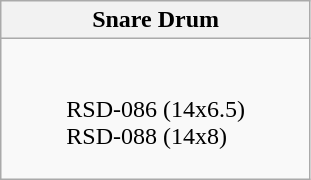<table class="wikitable">
<tr>
<th>Snare Drum</th>
</tr>
<tr>
<td><blockquote><br>RSD-086 (14x6.5)<br>
RSD-088 (14x8)<br></blockquote></td>
</tr>
</table>
